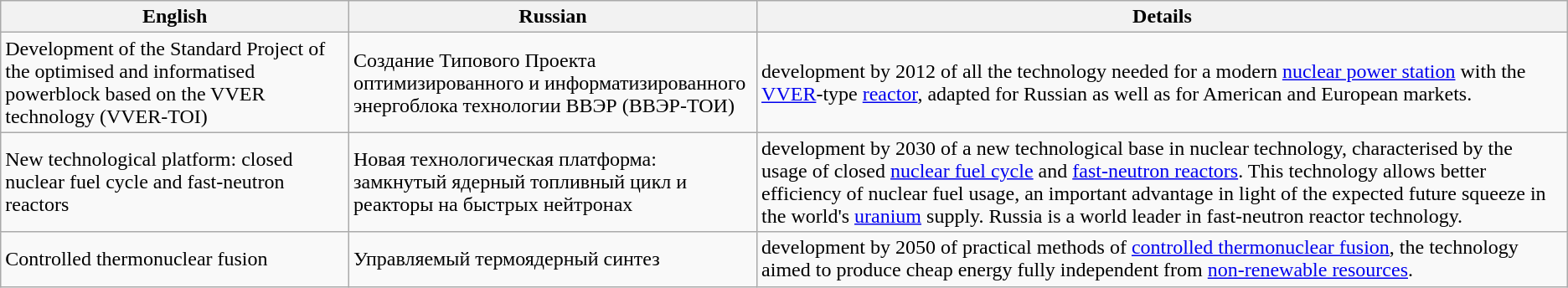<table class="wikitable">
<tr>
<th>English</th>
<th>Russian</th>
<th>Details</th>
</tr>
<tr>
<td>Development of the Standard Project of the optimised and informatised powerblock based on the VVER technology (VVER-TOI)</td>
<td>Создание Типового Проекта оптимизированного и информатизированного энергоблока технологии ВВЭР (ВВЭР-ТОИ)</td>
<td>development by 2012 of all the technology needed for a modern <a href='#'>nuclear power station</a> with the <a href='#'>VVER</a>-type <a href='#'>reactor</a>, adapted for Russian as well as for American and European markets.</td>
</tr>
<tr>
<td>New technological platform: closed nuclear fuel cycle and fast-neutron reactors</td>
<td>Новая технологическая платформа: замкнутый ядерный топливный цикл и реакторы на быстрых нейтронах</td>
<td>development by 2030 of a new technological base in nuclear technology, characterised by the usage of closed <a href='#'>nuclear fuel cycle</a> and <a href='#'>fast-neutron reactors</a>. This technology allows better efficiency of nuclear fuel usage, an important advantage in light of the expected future squeeze in the world's <a href='#'>uranium</a> supply. Russia is a world leader in fast-neutron reactor technology.</td>
</tr>
<tr>
<td>Controlled thermonuclear fusion</td>
<td>Управляемый термоядерный синтез</td>
<td>development by 2050 of practical methods of <a href='#'>controlled thermonuclear fusion</a>, the technology aimed to produce cheap energy fully independent from <a href='#'>non-renewable resources</a>.</td>
</tr>
</table>
